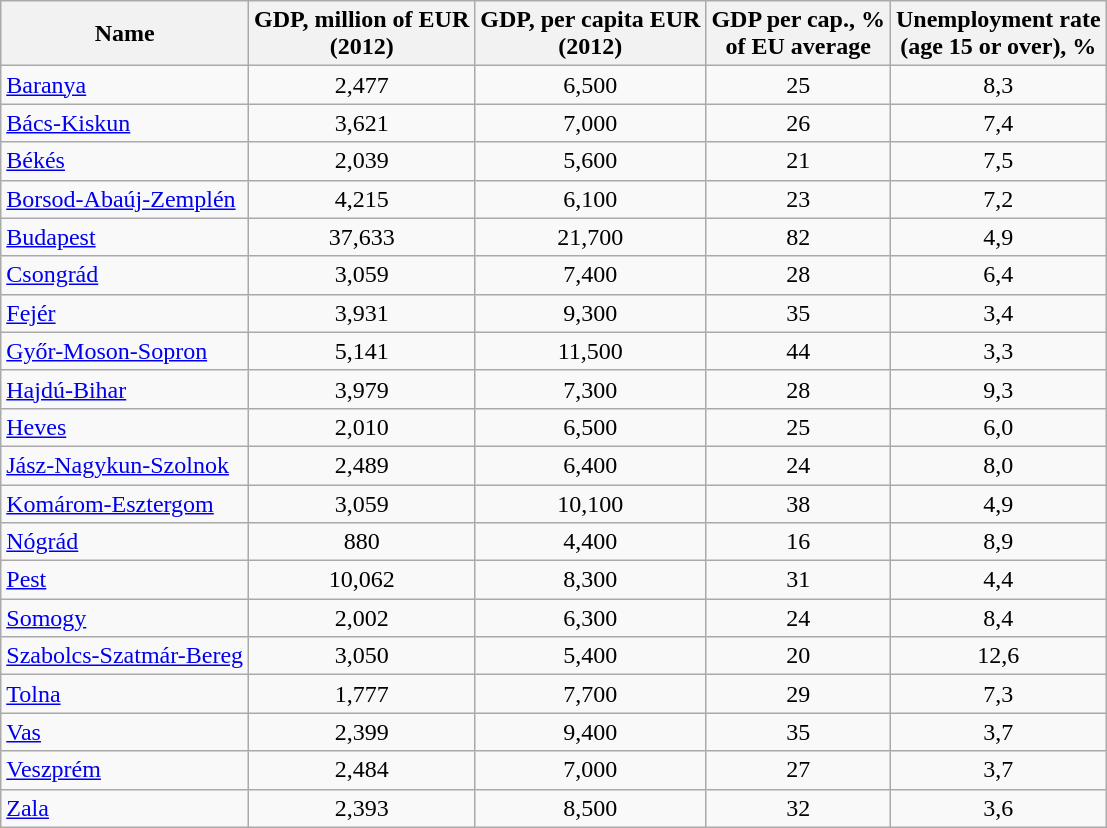<table class="wikitable sortable">
<tr>
<th>Name</th>
<th>GDP, million of EUR<br>(2012)</th>
<th>GDP, per capita EUR<br>(2012)</th>
<th>GDP per cap., %<br>of EU average</th>
<th>Unemployment rate<br>(age 15 or over), %</th>
</tr>
<tr>
<td><a href='#'>Baranya</a></td>
<td align="center">2,477</td>
<td align="center">6,500</td>
<td align="center">25</td>
<td align="center">8,3</td>
</tr>
<tr>
<td><a href='#'>Bács-Kiskun</a></td>
<td align="center">3,621</td>
<td align="center">7,000</td>
<td align="center">26</td>
<td align="center">7,4</td>
</tr>
<tr>
<td><a href='#'>Békés</a></td>
<td align="center">2,039</td>
<td align="center">5,600</td>
<td align="center">21</td>
<td align="center">7,5</td>
</tr>
<tr>
<td><a href='#'>Borsod-Abaúj-Zemplén</a></td>
<td align="center">4,215</td>
<td align="center">6,100</td>
<td align="center">23</td>
<td align="center">7,2</td>
</tr>
<tr>
<td><a href='#'>Budapest</a></td>
<td align="center">37,633</td>
<td align="center">21,700</td>
<td align="center">82</td>
<td align="center">4,9</td>
</tr>
<tr>
<td><a href='#'>Csongrád</a></td>
<td align="center">3,059</td>
<td align="center">7,400</td>
<td align="center">28</td>
<td align="center">6,4</td>
</tr>
<tr>
<td><a href='#'>Fejér</a></td>
<td align="center">3,931</td>
<td align="center">9,300</td>
<td align="center">35</td>
<td align="center">3,4</td>
</tr>
<tr>
<td><a href='#'>Győr-Moson-Sopron</a></td>
<td align="center">5,141</td>
<td align="center">11,500</td>
<td align="center">44</td>
<td align="center">3,3</td>
</tr>
<tr>
<td><a href='#'>Hajdú-Bihar</a></td>
<td align="center">3,979</td>
<td align="center">7,300</td>
<td align="center">28</td>
<td align="center">9,3</td>
</tr>
<tr>
<td><a href='#'>Heves</a></td>
<td align="center">2,010</td>
<td align="center">6,500</td>
<td align="center">25</td>
<td align="center">6,0</td>
</tr>
<tr>
<td><a href='#'>Jász-Nagykun-Szolnok</a></td>
<td align="center">2,489</td>
<td align="center">6,400</td>
<td align="center">24</td>
<td align="center">8,0</td>
</tr>
<tr>
<td><a href='#'>Komárom-Esztergom</a></td>
<td align="center">3,059</td>
<td align="center">10,100</td>
<td align="center">38</td>
<td align="center">4,9</td>
</tr>
<tr>
<td><a href='#'>Nógrád</a></td>
<td align="center">880</td>
<td align="center">4,400</td>
<td align="center">16</td>
<td align="center">8,9</td>
</tr>
<tr>
<td><a href='#'>Pest</a></td>
<td align="center">10,062</td>
<td align="center">8,300</td>
<td align="center">31</td>
<td align="center">4,4</td>
</tr>
<tr>
<td><a href='#'>Somogy</a></td>
<td align="center">2,002</td>
<td align="center">6,300</td>
<td align="center">24</td>
<td align="center">8,4</td>
</tr>
<tr>
<td><a href='#'>Szabolcs-Szatmár-Bereg</a></td>
<td align="center">3,050</td>
<td align="center">5,400</td>
<td align="center">20</td>
<td align="center">12,6</td>
</tr>
<tr>
<td><a href='#'>Tolna</a></td>
<td align="center">1,777</td>
<td align="center">7,700</td>
<td align="center">29</td>
<td align="center">7,3</td>
</tr>
<tr>
<td><a href='#'>Vas</a></td>
<td align="center">2,399</td>
<td align="center">9,400</td>
<td align="center">35</td>
<td align="center">3,7</td>
</tr>
<tr>
<td><a href='#'>Veszprém</a></td>
<td align="center">2,484</td>
<td align="center">7,000</td>
<td align="center">27</td>
<td align="center">3,7</td>
</tr>
<tr>
<td><a href='#'>Zala</a></td>
<td align="center">2,393</td>
<td align="center">8,500</td>
<td align="center">32</td>
<td align="center">3,6</td>
</tr>
</table>
